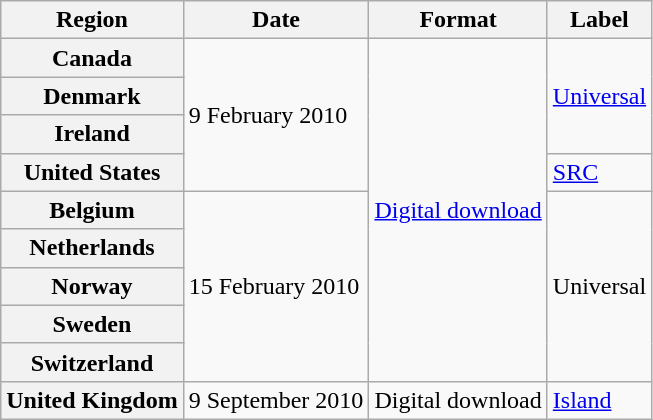<table class="wikitable plainrowheaders">
<tr>
<th>Region</th>
<th>Date</th>
<th>Format</th>
<th>Label</th>
</tr>
<tr>
<th scope="row">Canada</th>
<td rowspan="4">9 February 2010</td>
<td rowspan="9"><a href='#'>Digital download</a></td>
<td rowspan="3"><a href='#'>Universal</a></td>
</tr>
<tr>
<th scope="row">Denmark</th>
</tr>
<tr>
<th scope="row">Ireland</th>
</tr>
<tr>
<th scope="row">United States</th>
<td><a href='#'>SRC</a></td>
</tr>
<tr>
<th scope="row">Belgium</th>
<td rowspan="5">15 February 2010</td>
<td rowspan="5">Universal</td>
</tr>
<tr>
<th scope="row">Netherlands</th>
</tr>
<tr>
<th scope="row">Norway</th>
</tr>
<tr>
<th scope="row">Sweden</th>
</tr>
<tr>
<th scope="row">Switzerland</th>
</tr>
<tr>
<th scope="row">United Kingdom</th>
<td>9 September 2010</td>
<td>Digital download</td>
<td><a href='#'>Island</a></td>
</tr>
</table>
